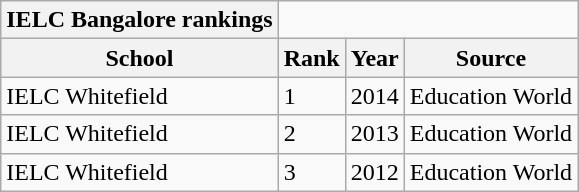<table class="wikitable">
<tr>
<th>IELC Bangalore rankings</th>
</tr>
<tr>
<th>School</th>
<th>Rank</th>
<th>Year</th>
<th>Source</th>
</tr>
<tr>
<td>IELC Whitefield</td>
<td>1</td>
<td>2014</td>
<td>Education World</td>
</tr>
<tr>
<td>IELC Whitefield</td>
<td>2</td>
<td>2013</td>
<td>Education World</td>
</tr>
<tr>
<td>IELC Whitefield</td>
<td>3</td>
<td>2012</td>
<td>Education World</td>
</tr>
</table>
